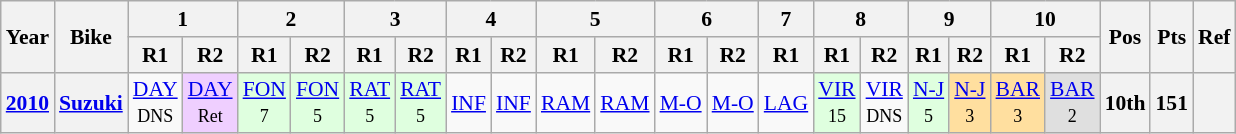<table class="wikitable" style="text-align:center; font-size:90%">
<tr>
<th style="vertical-align:middle;" rowspan="2">Year</th>
<th style="vertical-align:middle;" rowspan="2">Bike</th>
<th colspan=2>1</th>
<th colspan=2>2</th>
<th colspan=2>3</th>
<th colspan=2>4</th>
<th colspan=2>5</th>
<th colspan=2>6</th>
<th>7</th>
<th colspan=2>8</th>
<th colspan=2>9</th>
<th colspan=2>10</th>
<th rowspan=2>Pos</th>
<th rowspan=2>Pts</th>
<th rowspan=2>Ref</th>
</tr>
<tr>
<th>R1</th>
<th>R2</th>
<th>R1</th>
<th>R2</th>
<th>R1</th>
<th>R2</th>
<th>R1</th>
<th>R2</th>
<th>R1</th>
<th>R2</th>
<th>R1</th>
<th>R2</th>
<th>R1</th>
<th>R1</th>
<th>R2</th>
<th>R1</th>
<th>R2</th>
<th>R1</th>
<th>R2</th>
</tr>
<tr>
<th><a href='#'>2010</a></th>
<th><a href='#'>Suzuki</a></th>
<td><a href='#'>DAY</a><br><small>DNS</small></td>
<td style="background:#efcfff;"><a href='#'>DAY</a><br><small>Ret</small></td>
<td style="background:#dfffdf;"><a href='#'>FON</a><br><small>7</small></td>
<td style="background:#dfffdf;"><a href='#'>FON</a><br><small>5</small></td>
<td style="background:#dfffdf;"><a href='#'>RAT</a><br><small>5</small></td>
<td style="background:#dfffdf;"><a href='#'>RAT</a><br><small>5</small></td>
<td><a href='#'>INF</a><br></td>
<td><a href='#'>INF</a><br></td>
<td><a href='#'>RAM</a><br></td>
<td><a href='#'>RAM</a><br></td>
<td><a href='#'>M-O</a><br></td>
<td><a href='#'>M-O</a><br></td>
<td><a href='#'>LAG</a><br></td>
<td style="background:#dfffdf;"><a href='#'>VIR</a><br><small>15</small></td>
<td><a href='#'>VIR</a><br><small>DNS</small></td>
<td style="background:#dfffdf;"><a href='#'>N-J</a><br><small>5</small></td>
<td style="background:#ffdf9f;"><a href='#'>N-J</a><br><small>3</small></td>
<td style="background:#ffdf9f;"><a href='#'>BAR</a><br><small>3</small></td>
<td style="background:#dfdfdf;"><a href='#'>BAR</a><br><small>2</small></td>
<th>10th</th>
<th>151</th>
<th></th>
</tr>
</table>
